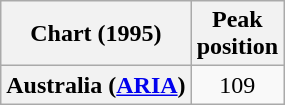<table class="wikitable plainrowheaders" style="text-align:center">
<tr>
<th scope="col">Chart (1995)</th>
<th scope="col">Peak<br>position</th>
</tr>
<tr>
<th scope="row">Australia (<a href='#'>ARIA</a>)</th>
<td>109</td>
</tr>
</table>
